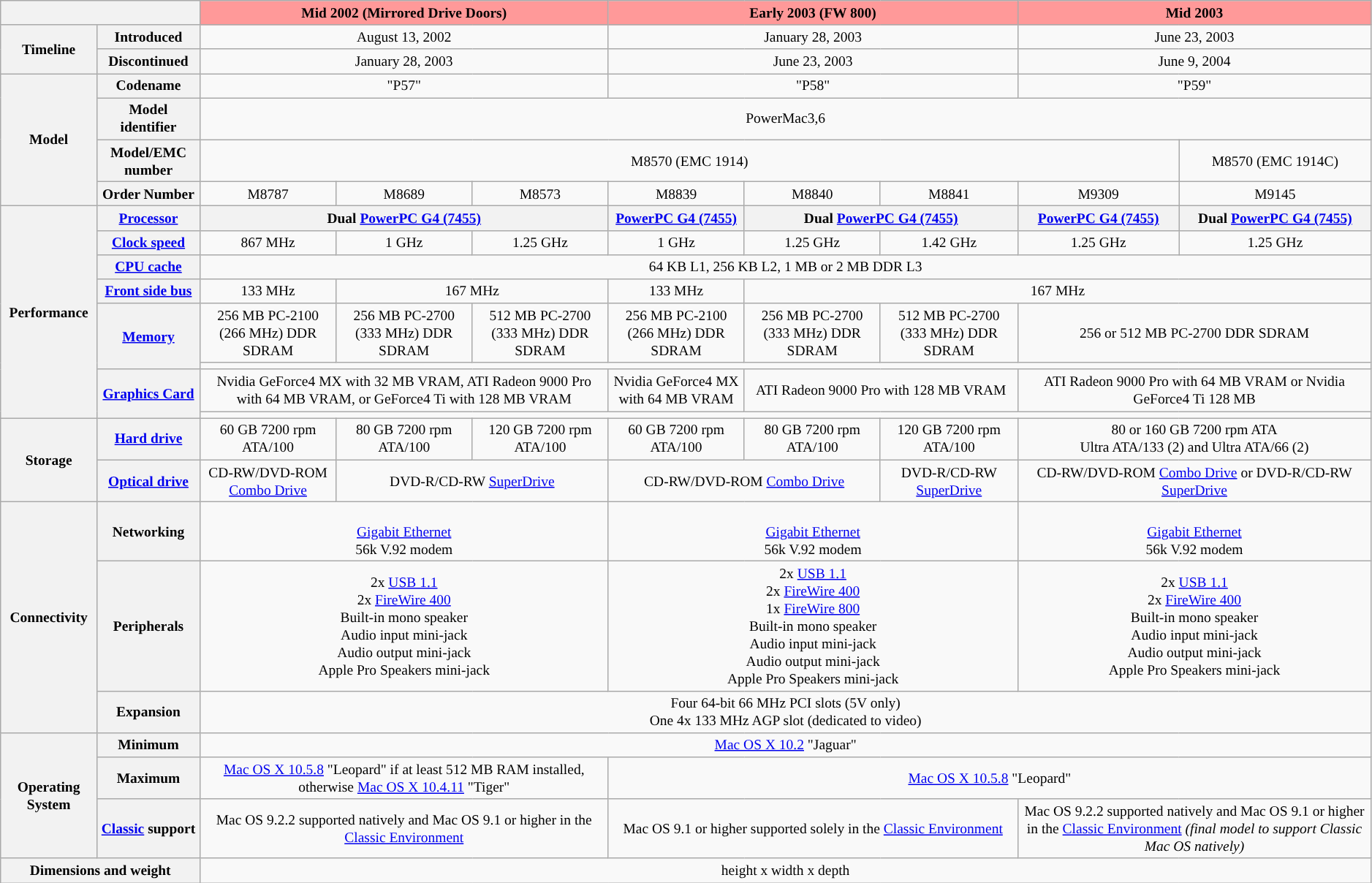<table class="wikitable mw-collapsible" style="font-size:small; text-align:center">
<tr>
<th colspan=2></th>
<th colspan=3 style="background:#FF9999">Mid 2002 (Mirrored Drive Doors)</th>
<th colspan=3 style="background:#FF9999">Early 2003 (FW 800)</th>
<th colspan=2 style="background:#FF9999">Mid 2003</th>
</tr>
<tr>
<th rowspan=2>Timeline</th>
<th>Introduced</th>
<td colspan=3>August 13, 2002</td>
<td colspan=3>January 28, 2003</td>
<td colspan=2>June 23, 2003</td>
</tr>
<tr>
<th>Discontinued</th>
<td colspan=3>January 28, 2003</td>
<td colspan=3>June 23, 2003</td>
<td colspan=2>June 9, 2004</td>
</tr>
<tr>
<th rowspan=4>Model</th>
<th>Codename</th>
<td colspan=3>"P57"</td>
<td colspan=3>"P58"</td>
<td colspan=2>"P59"</td>
</tr>
<tr>
<th>Model identifier</th>
<td colspan=8>PowerMac3,6</td>
</tr>
<tr>
<th>Model/EMC number</th>
<td colspan=7>M8570 (EMC 1914)</td>
<td>M8570 (EMC 1914C)</td>
</tr>
<tr>
<th>Order Number</th>
<td>M8787</td>
<td>M8689</td>
<td>M8573</td>
<td>M8839</td>
<td>M8840</td>
<td>M8841</td>
<td>M9309</td>
<td>M9145 </td>
</tr>
<tr>
<th rowspan=8>Performance</th>
<th><a href='#'>Processor</a></th>
<th colspan=3>Dual <a href='#'>PowerPC G4 (7455)</a></th>
<th><a href='#'>PowerPC G4 (7455)</a></th>
<th colspan=2>Dual  <a href='#'>PowerPC G4 (7455)</a></th>
<th><a href='#'>PowerPC G4 (7455)</a></th>
<th>Dual <a href='#'>PowerPC G4 (7455)</a></th>
</tr>
<tr>
<th><a href='#'>Clock speed</a></th>
<td>867 MHz</td>
<td>1 GHz</td>
<td>1.25 GHz</td>
<td>1 GHz</td>
<td>1.25 GHz</td>
<td>1.42 GHz</td>
<td>1.25 GHz</td>
<td>1.25 GHz</td>
</tr>
<tr>
<th><a href='#'>CPU cache</a></th>
<td colspan=8>64 KB L1, 256 KB L2, 1 MB or 2 MB DDR L3</td>
</tr>
<tr>
<th><a href='#'>Front side bus</a></th>
<td>133 MHz</td>
<td colspan=2>167 MHz</td>
<td>133 MHz</td>
<td colspan=4>167 MHz</td>
</tr>
<tr>
<th rowspan=2><a href='#'>Memory</a></th>
<td>256 MB PC-2100 (266 MHz) DDR SDRAM</td>
<td>256 MB PC-2700 (333 MHz) DDR SDRAM</td>
<td>512 MB PC-2700 (333 MHz) DDR SDRAM</td>
<td>256 MB PC-2100 (266 MHz) DDR SDRAM</td>
<td>256 MB PC-2700 (333 MHz) DDR SDRAM</td>
<td>512 MB PC-2700 (333 MHz) DDR SDRAM</td>
<td colspan="2">256 or 512 MB PC-2700 DDR SDRAM</td>
</tr>
<tr>
<td colspan=8></td>
</tr>
<tr>
<th rowspan=2><a href='#'>Graphics Card</a></th>
<td colspan=3>Nvidia GeForce4 MX with 32 MB VRAM, ATI Radeon 9000 Pro with 64 MB VRAM, or GeForce4 Ti with 128 MB VRAM</td>
<td>Nvidia GeForce4 MX with 64 MB VRAM</td>
<td colspan=2>ATI Radeon 9000 Pro with 128 MB VRAM</td>
<td colspan=2>ATI Radeon 9000 Pro with 64 MB VRAM or Nvidia GeForce4 Ti 128 MB</td>
</tr>
<tr>
<td colspan=8></td>
</tr>
<tr>
<th rowspan=2>Storage</th>
<th><a href='#'>Hard drive</a></th>
<td>60 GB 7200 rpm ATA/100<br></td>
<td>80 GB 7200 rpm ATA/100<br></td>
<td>120 GB 7200 rpm ATA/100<br></td>
<td>60 GB 7200 rpm ATA/100<br></td>
<td>80 GB 7200 rpm ATA/100<br></td>
<td>120 GB 7200 rpm ATA/100<br></td>
<td colspan=2>80 or 160 GB 7200 rpm ATA<br>Ultra ATA/133 (2) and Ultra ATA/66 (2)</td>
</tr>
<tr>
<th><a href='#'>Optical drive</a></th>
<td>CD-RW/DVD-ROM <a href='#'>Combo Drive</a></td>
<td colspan=2>DVD-R/CD-RW <a href='#'>SuperDrive</a></td>
<td colspan=2>CD-RW/DVD-ROM <a href='#'>Combo Drive</a></td>
<td>DVD-R/CD-RW <a href='#'>SuperDrive</a></td>
<td colspan=2>CD-RW/DVD-ROM <a href='#'>Combo Drive</a> or DVD-R/CD-RW <a href='#'>SuperDrive</a><br></td>
</tr>
<tr>
<th rowspan=3>Connectivity</th>
<th>Networking</th>
<td colspan=3><br><a href='#'>Gigabit Ethernet</a><br>56k V.92 modem</td>
<td colspan=3><br><a href='#'>Gigabit Ethernet</a><br>56k V.92 modem<br></td>
<td colspan=2><br><a href='#'>Gigabit Ethernet</a><br>56k V.92 modem</td>
</tr>
<tr>
<th>Peripherals</th>
<td colspan=3>2x <a href='#'>USB 1.1</a><br>2x <a href='#'>FireWire 400</a><br>Built-in mono speaker<br>Audio input mini-jack<br>Audio output mini-jack<br>Apple Pro Speakers mini-jack</td>
<td colspan=3>2x <a href='#'>USB 1.1</a><br>2x <a href='#'>FireWire 400</a><br>1x <a href='#'>FireWire 800</a><br>Built-in mono speaker<br>Audio input mini-jack<br>Audio output mini-jack<br>Apple Pro Speakers mini-jack</td>
<td colspan=2>2x <a href='#'>USB 1.1</a><br>2x <a href='#'>FireWire 400</a><br>Built-in mono speaker<br>Audio input mini-jack<br>Audio output mini-jack<br>Apple Pro Speakers mini-jack</td>
</tr>
<tr>
<th>Expansion</th>
<td colspan=8>Four 64-bit 66 MHz PCI slots (5V only)<br>One 4x 133 MHz AGP slot (dedicated to video)</td>
</tr>
<tr>
<th rowspan="3">Operating System</th>
<th>Minimum</th>
<td colspan="8"><a href='#'>Mac OS X 10.2</a> "Jaguar"</td>
</tr>
<tr>
<th>Maximum</th>
<td colspan="3"><a href='#'>Mac OS X 10.5.8</a> "Leopard" if at least 512 MB RAM installed, otherwise <a href='#'>Mac OS X 10.4.11</a> "Tiger"</td>
<td colspan="5"><a href='#'>Mac OS X 10.5.8</a> "Leopard"</td>
</tr>
<tr>
<th><a href='#'>Classic</a> support</th>
<td colspan=3>Mac OS 9.2.2 supported natively and Mac OS 9.1 or higher in the <a href='#'>Classic Environment</a></td>
<td colspan=3>Mac OS 9.1 or higher supported solely in the <a href='#'>Classic Environment</a></td>
<td colspan=2>Mac OS 9.2.2 supported natively and Mac OS 9.1 or higher in the <a href='#'>Classic Environment</a> <em>(final model to support Classic Mac OS natively)</em></td>
</tr>
<tr>
<th rowspan=2 colspan=2>Dimensions and weight</th>
<td colspan=8> height x  width x  depth<br></td>
</tr>
</table>
